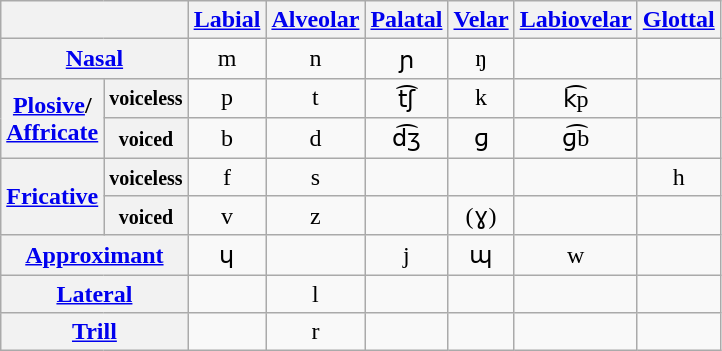<table class="wikitable" style="text-align:center">
<tr>
<th colspan="2"></th>
<th><a href='#'>Labial</a></th>
<th><a href='#'>Alveolar</a></th>
<th><a href='#'>Palatal</a></th>
<th><a href='#'>Velar</a></th>
<th><a href='#'>Labiovelar</a></th>
<th><a href='#'>Glottal</a></th>
</tr>
<tr>
<th colspan="2"><a href='#'>Nasal</a></th>
<td>m</td>
<td>n</td>
<td>ɲ</td>
<td>ŋ</td>
<td></td>
<td></td>
</tr>
<tr>
<th rowspan="2"><a href='#'>Plosive</a>/<br><a href='#'>Affricate</a></th>
<th><small>voiceless</small></th>
<td>p</td>
<td>t</td>
<td>t͡ʃ</td>
<td>k</td>
<td>k͡p</td>
<td></td>
</tr>
<tr>
<th><small>voiced</small></th>
<td>b</td>
<td>d</td>
<td>d͡ʒ</td>
<td>ɡ</td>
<td>ɡ͡b</td>
<td></td>
</tr>
<tr>
<th rowspan="2"><a href='#'>Fricative</a></th>
<th><small>voiceless</small></th>
<td>f</td>
<td>s</td>
<td></td>
<td></td>
<td></td>
<td>h</td>
</tr>
<tr>
<th><small>voiced</small></th>
<td>v</td>
<td>z</td>
<td></td>
<td>(ɣ)</td>
<td></td>
<td></td>
</tr>
<tr>
<th colspan="2"><a href='#'>Approximant</a></th>
<td>ɥ</td>
<td></td>
<td>j</td>
<td>ɰ</td>
<td>w</td>
<td></td>
</tr>
<tr>
<th colspan="2"><a href='#'>Lateral</a></th>
<td></td>
<td>l</td>
<td></td>
<td></td>
<td></td>
<td></td>
</tr>
<tr>
<th colspan="2"><a href='#'>Trill</a></th>
<td></td>
<td>r</td>
<td></td>
<td></td>
<td></td>
<td></td>
</tr>
</table>
